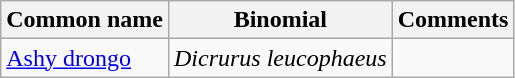<table class="wikitable">
<tr>
<th>Common name</th>
<th>Binomial</th>
<th>Comments</th>
</tr>
<tr>
<td><a href='#'>Ashy drongo</a></td>
<td><em>Dicrurus leucophaeus</em></td>
<td></td>
</tr>
</table>
